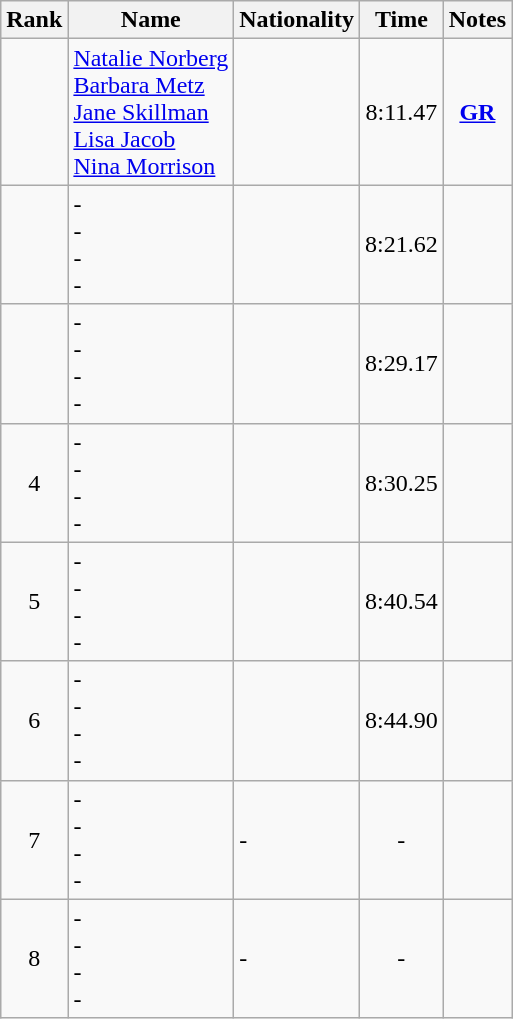<table class="wikitable sortable" style="text-align:center">
<tr>
<th>Rank</th>
<th>Name</th>
<th>Nationality</th>
<th>Time</th>
<th>Notes</th>
</tr>
<tr>
<td></td>
<td align=left><a href='#'>Natalie Norberg</a> <br> <a href='#'>Barbara Metz</a> <br> <a href='#'>Jane Skillman</a> <br> <a href='#'>Lisa Jacob</a> <br> <a href='#'>Nina Morrison</a> <br></td>
<td align=left></td>
<td>8:11.47</td>
<td><strong><a href='#'>GR</a></strong></td>
</tr>
<tr>
<td></td>
<td align=left>- <br> - <br> - <br> -</td>
<td align=left></td>
<td>8:21.62</td>
<td></td>
</tr>
<tr>
<td></td>
<td align=left>- <br> - <br> - <br> -</td>
<td align=left></td>
<td>8:29.17</td>
<td></td>
</tr>
<tr>
<td>4</td>
<td align=left>- <br> - <br> - <br> -</td>
<td align=left></td>
<td>8:30.25</td>
<td></td>
</tr>
<tr>
<td>5</td>
<td align=left>- <br> - <br> - <br> -</td>
<td align=left></td>
<td>8:40.54</td>
<td></td>
</tr>
<tr>
<td>6</td>
<td align=left>- <br> - <br> - <br> -</td>
<td align=left></td>
<td>8:44.90</td>
<td></td>
</tr>
<tr>
<td>7</td>
<td align=left>- <br> - <br> - <br> -</td>
<td align=left>-</td>
<td>-</td>
<td></td>
</tr>
<tr>
<td>8</td>
<td align=left>- <br> - <br> - <br> -</td>
<td align=left>-</td>
<td>-</td>
<td></td>
</tr>
</table>
